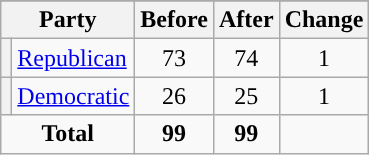<table class="wikitable" style="text-align:center;">
<tr>
</tr>
<tr>
<th colspan=2>Party</th>
<th>Before</th>
<th>After</th>
<th>Change</th>
</tr>
<tr>
<th style="background-color:"></th>
<td style="text-align:left;"><a href='#'>Republican</a></td>
<td>73</td>
<td>74</td>
<td> 1</td>
</tr>
<tr>
<th style="background-color:"></th>
<td style="text-align:left;"><a href='#'>Democratic</a></td>
<td>26</td>
<td>25</td>
<td> 1</td>
</tr>
<tr>
<td colspan=2><strong>Total</strong></td>
<td><strong>99</strong></td>
<td><strong>99</strong></td>
<td></td>
</tr>
</table>
